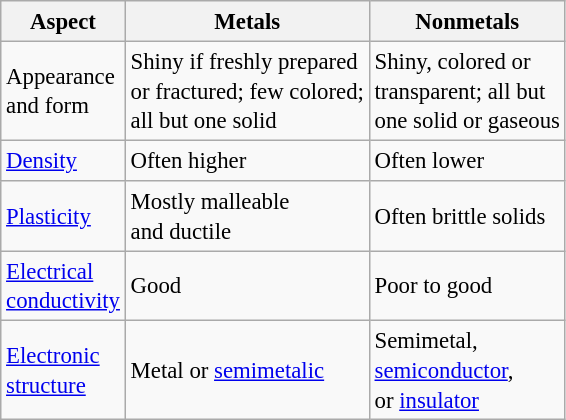<table class="wikitable floatright" style="line-height: 1.3; font-size: 95%; margin-left:20px; margin-bottom:1.2em">
<tr>
<th>Aspect</th>
<th>Metals</th>
<th>Nonmetals</th>
</tr>
<tr>
<td>Appearance<br>and form</td>
<td>Shiny if freshly prepared<br>or fractured; few colored;<br>all but one solid</td>
<td>Shiny, colored or<br>transparent; all but<br>one solid or gaseous</td>
</tr>
<tr>
<td><a href='#'>Density</a></td>
<td>Often higher</td>
<td>Often lower</td>
</tr>
<tr>
<td><a href='#'>Plasticity</a></td>
<td>Mostly malleable<br>and ductile</td>
<td>Often brittle solids</td>
</tr>
<tr>
<td><a href='#'>Electrical</a><br><a href='#'>conductivity</a></td>
<td>Good</td>
<td>Poor to good</td>
</tr>
<tr>
<td><a href='#'>Electronic</a><br><a href='#'>structure</a></td>
<td>Metal or <a href='#'>semimetalic</a></td>
<td>Semimetal,<br><a href='#'>semiconductor</a>,<br>or <a href='#'>insulator</a></td>
</tr>
</table>
